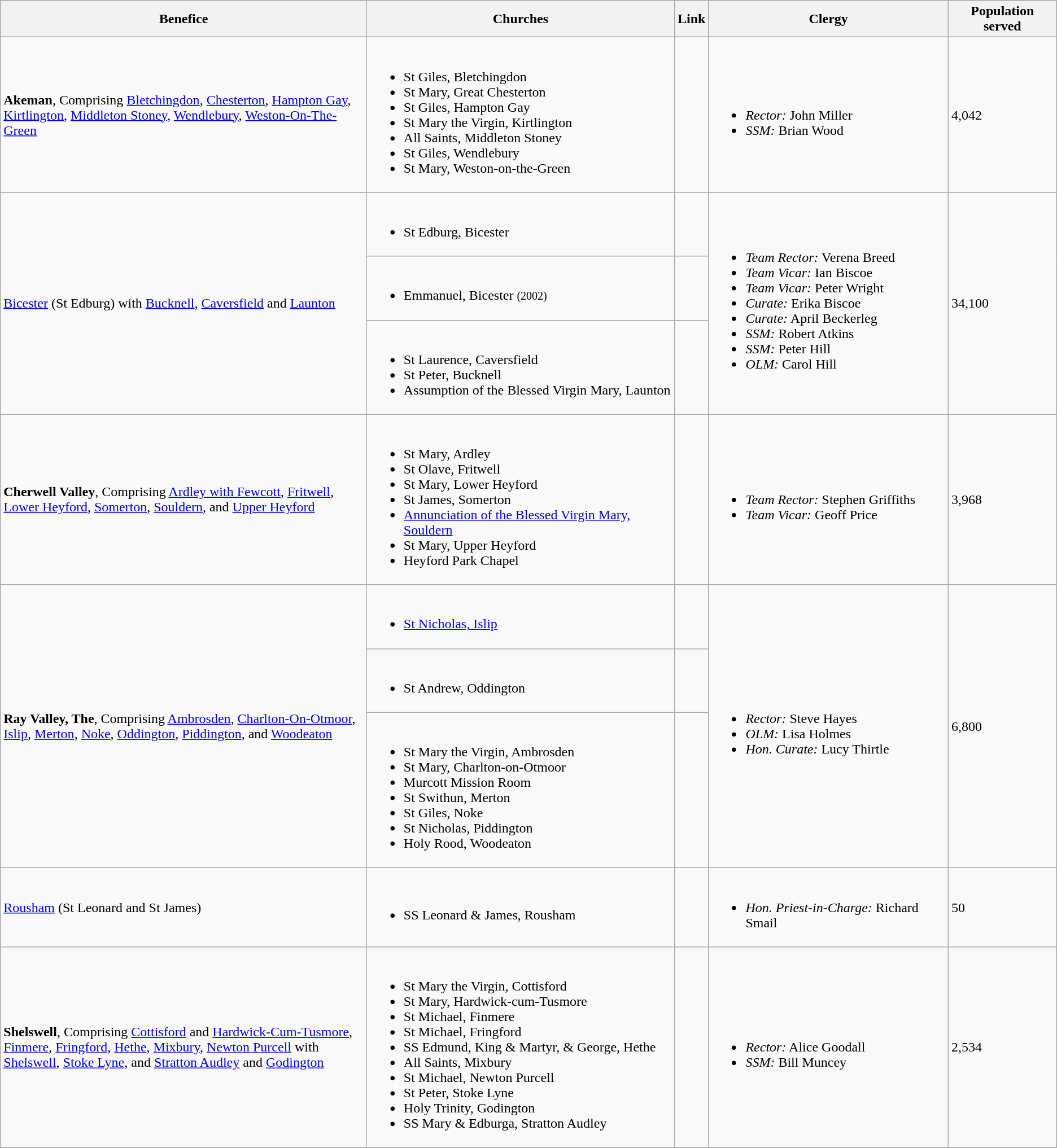<table class="wikitable">
<tr>
<th width="425">Benefice</th>
<th>Churches</th>
<th>Link</th>
<th>Clergy</th>
<th>Population served</th>
</tr>
<tr>
<td><strong>Akeman</strong>, Comprising <a href='#'>Bletchingdon</a>, <a href='#'>Chesterton</a>, <a href='#'>Hampton Gay</a>, <a href='#'>Kirtlington</a>, <a href='#'>Middleton Stoney</a>, <a href='#'>Wendlebury</a>, <a href='#'>Weston-On-The-Green</a></td>
<td><br><ul><li>St Giles, Bletchingdon</li><li>St Mary, Great Chesterton</li><li>St Giles, Hampton Gay</li><li>St Mary the Virgin, Kirtlington</li><li>All Saints, Middleton Stoney</li><li>St Giles, Wendlebury</li><li>St Mary, Weston-on-the-Green</li></ul></td>
<td></td>
<td><br><ul><li><em>Rector:</em> John Miller</li><li><em>SSM:</em> Brian Wood</li></ul></td>
<td>4,042</td>
</tr>
<tr>
<td rowspan="3"><a href='#'>Bicester</a> (St Edburg) with <a href='#'>Bucknell</a>, <a href='#'>Caversfield</a> and <a href='#'>Launton</a></td>
<td><br><ul><li>St Edburg, Bicester</li></ul></td>
<td></td>
<td rowspan="3"><br><ul><li><em>Team Rector:</em> Verena Breed</li><li><em>Team Vicar:</em> Ian Biscoe</li><li><em>Team Vicar:</em> Peter Wright</li><li><em>Curate:</em> Erika Biscoe</li><li><em>Curate:</em> April Beckerleg</li><li><em>SSM:</em> Robert Atkins</li><li><em>SSM:</em> Peter Hill</li><li><em>OLM:</em> Carol Hill</li></ul></td>
<td rowspan="3">34,100</td>
</tr>
<tr>
<td><br><ul><li>Emmanuel, Bicester <small>(2002)</small></li></ul></td>
<td></td>
</tr>
<tr>
<td><br><ul><li>St Laurence, Caversfield</li><li>St Peter, Bucknell</li><li>Assumption of the Blessed Virgin Mary, Launton</li></ul></td>
<td></td>
</tr>
<tr>
<td><strong>Cherwell Valley</strong>, Comprising <a href='#'>Ardley with Fewcott</a>, <a href='#'>Fritwell</a>, <a href='#'>Lower Heyford</a>, <a href='#'>Somerton</a>, <a href='#'>Souldern</a>, and <a href='#'>Upper Heyford</a></td>
<td><br><ul><li>St Mary, Ardley</li><li>St Olave, Fritwell</li><li>St Mary, Lower Heyford</li><li>St James, Somerton</li><li><a href='#'>Annunciation of the Blessed Virgin Mary, Souldern</a></li><li>St Mary, Upper Heyford</li><li>Heyford Park Chapel</li></ul></td>
<td></td>
<td><br><ul><li><em>Team Rector:</em> Stephen Griffiths</li><li><em>Team Vicar:</em> Geoff Price</li></ul></td>
<td>3,968</td>
</tr>
<tr>
<td rowspan="3"><strong>Ray Valley, The</strong>, Comprising <a href='#'>Ambrosden</a>, <a href='#'>Charlton-On-Otmoor</a>, <a href='#'>Islip</a>, <a href='#'>Merton</a>, <a href='#'>Noke</a>, <a href='#'>Oddington</a>, <a href='#'>Piddington</a>, and <a href='#'>Woodeaton</a></td>
<td><br><ul><li><a href='#'>St Nicholas, Islip</a></li></ul></td>
<td></td>
<td rowspan="3"><br><ul><li><em>Rector:</em> Steve Hayes</li><li><em>OLM:</em> Lisa Holmes</li><li><em>Hon. Curate:</em> Lucy Thirtle</li></ul></td>
<td rowspan="3">6,800</td>
</tr>
<tr>
<td><br><ul><li>St Andrew, Oddington</li></ul></td>
<td></td>
</tr>
<tr>
<td><br><ul><li>St Mary the Virgin, Ambrosden</li><li>St Mary, Charlton-on-Otmoor</li><li>Murcott Mission Room</li><li>St Swithun, Merton</li><li>St Giles, Noke</li><li>St Nicholas, Piddington</li><li>Holy Rood, Woodeaton</li></ul></td>
<td></td>
</tr>
<tr>
<td><a href='#'>Rousham</a> (St Leonard and St James)</td>
<td><br><ul><li>SS Leonard & James, Rousham</li></ul></td>
<td></td>
<td><br><ul><li><em>Hon. Priest-in-Charge:</em> Richard Smail</li></ul></td>
<td>50</td>
</tr>
<tr>
<td><strong>Shelswell</strong>, Comprising <a href='#'>Cottisford</a> and <a href='#'>Hardwick-Cum-Tusmore</a>, <a href='#'>Finmere</a>, <a href='#'>Fringford</a>, <a href='#'>Hethe</a>, <a href='#'>Mixbury</a>, <a href='#'>Newton Purcell</a> with <a href='#'>Shelswell</a>, <a href='#'>Stoke Lyne</a>, and <a href='#'>Stratton Audley</a> and <a href='#'>Godington</a></td>
<td><br><ul><li>St Mary the Virgin, Cottisford</li><li>St Mary, Hardwick-cum-Tusmore</li><li>St Michael, Finmere</li><li>St Michael, Fringford</li><li>SS Edmund, King & Martyr, & George, Hethe</li><li>All Saints, Mixbury</li><li>St Michael, Newton Purcell</li><li>St Peter, Stoke Lyne</li><li>Holy Trinity, Godington</li><li>SS Mary & Edburga, Stratton Audley</li></ul></td>
<td></td>
<td><br><ul><li><em>Rector:</em> Alice Goodall</li><li><em>SSM:</em> Bill Muncey</li></ul></td>
<td>2,534</td>
</tr>
</table>
